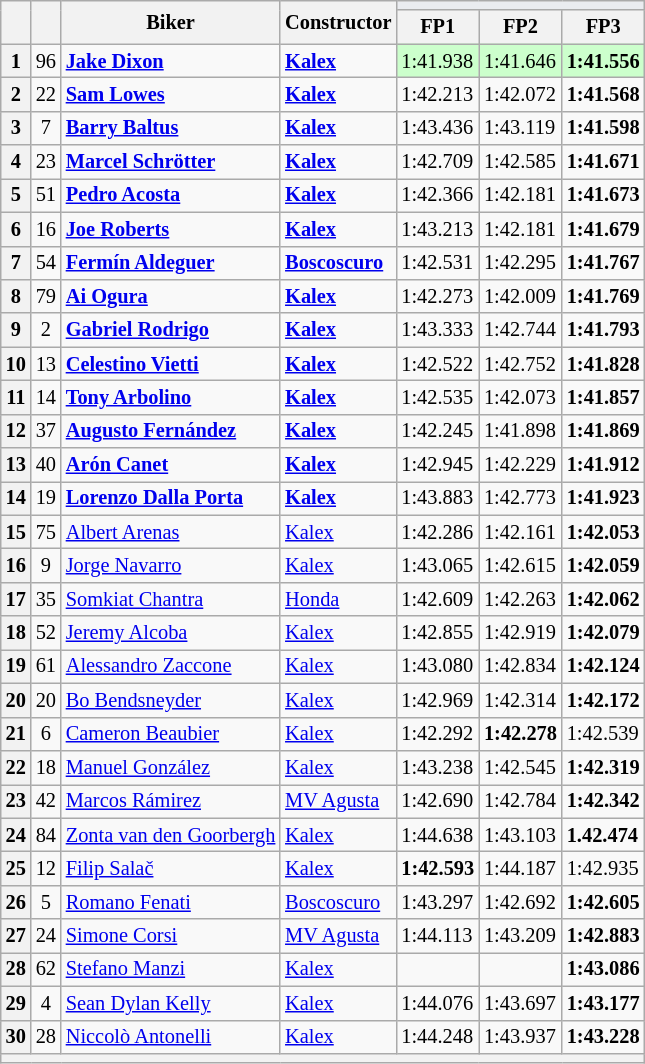<table class="wikitable sortable" style="font-size: 85%;">
<tr>
<th rowspan="2"></th>
<th rowspan="2"></th>
<th rowspan="2">Biker</th>
<th rowspan="2">Constructor</th>
<th colspan="3" style="background:#eaecf0; text-align:center;"></th>
</tr>
<tr>
<th scope="col">FP1</th>
<th scope="col">FP2</th>
<th scope="col">FP3</th>
</tr>
<tr>
<th scope="row">1</th>
<td align="center">96</td>
<td><strong> <a href='#'>Jake Dixon</a></strong></td>
<td><strong><a href='#'>Kalex</a></strong></td>
<td style="background:#ccffcc;">1:41.938</td>
<td style="background:#ccffcc;">1:41.646</td>
<td style="background:#ccffcc;"><strong>1:41.556</strong></td>
</tr>
<tr>
<th scope="row">2</th>
<td align="center">22</td>
<td><strong> <a href='#'>Sam Lowes</a></strong></td>
<td><strong><a href='#'>Kalex</a></strong></td>
<td>1:42.213</td>
<td>1:42.072</td>
<td><strong>1:41.568</strong></td>
</tr>
<tr>
<th scope="row">3</th>
<td align="center">7</td>
<td><strong> <a href='#'>Barry Baltus</a></strong></td>
<td><strong><a href='#'>Kalex</a></strong></td>
<td>1:43.436</td>
<td>1:43.119</td>
<td><strong>1:41.598</strong></td>
</tr>
<tr>
<th scope="row">4</th>
<td align="center">23</td>
<td><strong></strong> <strong><a href='#'>Marcel Schrötter</a></strong></td>
<td><strong><a href='#'>Kalex</a></strong></td>
<td>1:42.709</td>
<td>1:42.585</td>
<td><strong>1:41.671</strong></td>
</tr>
<tr>
<th scope="row">5</th>
<td align="center">51</td>
<td><strong> <a href='#'>Pedro Acosta</a></strong></td>
<td><strong><a href='#'>Kalex</a></strong></td>
<td>1:42.366</td>
<td>1:42.181</td>
<td><strong>1:41.673</strong></td>
</tr>
<tr>
<th scope="row">6</th>
<td align="center">16</td>
<td><strong> <a href='#'>Joe Roberts</a></strong></td>
<td><strong><a href='#'>Kalex</a></strong></td>
<td>1:43.213</td>
<td>1:42.181</td>
<td><strong>1:41.679</strong></td>
</tr>
<tr>
<th scope="row">7</th>
<td align="center">54</td>
<td><strong> <a href='#'>Fermín Aldeguer</a></strong></td>
<td><strong><a href='#'>Boscoscuro</a></strong></td>
<td>1:42.531</td>
<td>1:42.295</td>
<td><strong>1:41.767</strong></td>
</tr>
<tr>
<th scope="row">8</th>
<td align="center">79</td>
<td><strong> <a href='#'>Ai Ogura</a></strong></td>
<td><strong><a href='#'>Kalex</a></strong></td>
<td>1:42.273</td>
<td>1:42.009</td>
<td><strong>1:41.769</strong></td>
</tr>
<tr>
<th scope="row">9</th>
<td align="center">2</td>
<td><strong> <a href='#'>Gabriel Rodrigo</a></strong></td>
<td><strong><a href='#'>Kalex</a></strong></td>
<td>1:43.333</td>
<td>1:42.744</td>
<td><strong>1:41.793</strong></td>
</tr>
<tr>
<th scope="row">10</th>
<td align="center">13</td>
<td><strong> <a href='#'>Celestino Vietti</a></strong></td>
<td><strong><a href='#'>Kalex</a></strong></td>
<td>1:42.522</td>
<td>1:42.752</td>
<td><strong>1:41.828</strong></td>
</tr>
<tr>
<th scope="row">11</th>
<td align="center">14</td>
<td> <strong><a href='#'>Tony Arbolino</a></strong></td>
<td><strong><a href='#'>Kalex</a></strong></td>
<td>1:42.535</td>
<td>1:42.073</td>
<td><strong>1:41.857</strong></td>
</tr>
<tr>
<th scope="row">12</th>
<td align="center">37</td>
<td> <a href='#'><strong>Augusto Fernández</strong></a></td>
<td><strong><a href='#'>Kalex</a></strong></td>
<td>1:42.245</td>
<td>1:41.898</td>
<td><strong>1:41.869</strong></td>
</tr>
<tr>
<th scope="row">13</th>
<td align="center">40</td>
<td> <strong><a href='#'>Arón Canet</a></strong></td>
<td><strong><a href='#'>Kalex</a></strong></td>
<td>1:42.945</td>
<td>1:42.229</td>
<td><strong>1:41.912</strong></td>
</tr>
<tr>
<th scope="row">14</th>
<td align="center">19</td>
<td> <strong><a href='#'>Lorenzo Dalla Porta</a></strong></td>
<td><strong><a href='#'>Kalex</a></strong></td>
<td>1:43.883</td>
<td>1:42.773</td>
<td><strong>1:41.923</strong></td>
</tr>
<tr>
<th scope="row">15</th>
<td align="center">75</td>
<td> <a href='#'>Albert Arenas</a></td>
<td><a href='#'>Kalex</a></td>
<td>1:42.286</td>
<td>1:42.161</td>
<td><strong>1:42.053</strong></td>
</tr>
<tr>
<th scope="row">16</th>
<td align="center">9</td>
<td> <a href='#'>Jorge Navarro</a></td>
<td><a href='#'>Kalex</a></td>
<td>1:43.065</td>
<td>1:42.615</td>
<td><strong>1:42.059</strong></td>
</tr>
<tr>
<th scope="row">17</th>
<td align="center">35</td>
<td> <a href='#'>Somkiat Chantra</a></td>
<td><a href='#'>Honda</a></td>
<td>1:42.609</td>
<td>1:42.263</td>
<td><strong>1:42.062</strong></td>
</tr>
<tr>
<th scope="row">18</th>
<td align="center">52</td>
<td> <a href='#'>Jeremy Alcoba</a></td>
<td><a href='#'>Kalex</a></td>
<td>1:42.855</td>
<td>1:42.919</td>
<td><strong>1:42.079</strong></td>
</tr>
<tr>
<th scope="row">19</th>
<td align="center">61</td>
<td> <a href='#'>Alessandro Zaccone</a></td>
<td><a href='#'>Kalex</a></td>
<td>1:43.080</td>
<td>1:42.834</td>
<td><strong>1:42.124</strong></td>
</tr>
<tr>
<th scope="row">20</th>
<td align="center">20</td>
<td> <a href='#'>Bo Bendsneyder</a></td>
<td><a href='#'>Kalex</a></td>
<td>1:42.969</td>
<td>1:42.314</td>
<td><strong>1:42.172</strong></td>
</tr>
<tr>
<th scope="row">21</th>
<td align="center">6</td>
<td> <a href='#'>Cameron Beaubier</a></td>
<td><a href='#'>Kalex</a></td>
<td>1:42.292</td>
<td><strong>1:42.278</strong></td>
<td>1:42.539</td>
</tr>
<tr>
<th scope="row">22</th>
<td align="center">18</td>
<td> <a href='#'>Manuel González</a></td>
<td><a href='#'>Kalex</a></td>
<td>1:43.238</td>
<td>1:42.545</td>
<td><strong>1:42.319</strong></td>
</tr>
<tr>
<th scope="row">23</th>
<td align="center">42</td>
<td> <a href='#'>Marcos Rámirez</a></td>
<td><a href='#'>MV Agusta</a></td>
<td>1:42.690</td>
<td>1:42.784</td>
<td><strong>1:42.342</strong></td>
</tr>
<tr>
<th scope="row">24</th>
<td align="center">84</td>
<td> <a href='#'>Zonta van den Goorbergh</a></td>
<td><a href='#'>Kalex</a></td>
<td>1:44.638</td>
<td>1:43.103</td>
<td><strong>1.42.474</strong></td>
</tr>
<tr>
<th scope="row">25</th>
<td align="center">12</td>
<td> <a href='#'>Filip Salač</a></td>
<td><a href='#'>Kalex</a></td>
<td><strong>1:42.593</strong></td>
<td>1:44.187</td>
<td>1:42.935</td>
</tr>
<tr>
<th scope="row">26</th>
<td align="center">5</td>
<td> <a href='#'>Romano Fenati</a></td>
<td><a href='#'>Boscoscuro</a></td>
<td>1:43.297</td>
<td>1:42.692</td>
<td><strong>1:42.605</strong></td>
</tr>
<tr>
<th scope="row">27</th>
<td align="center">24</td>
<td> <a href='#'>Simone Corsi</a></td>
<td><a href='#'>MV Agusta</a></td>
<td>1:44.113</td>
<td>1:43.209</td>
<td><strong>1:42.883</strong></td>
</tr>
<tr>
<th scope="row">28</th>
<td align="center">62</td>
<td> <a href='#'>Stefano Manzi</a></td>
<td><a href='#'>Kalex</a></td>
<td></td>
<td></td>
<td><strong>1:43.086</strong></td>
</tr>
<tr>
<th scope="row">29</th>
<td align="center">4</td>
<td> <a href='#'>Sean Dylan Kelly</a></td>
<td><a href='#'>Kalex</a></td>
<td>1:44.076</td>
<td>1:43.697</td>
<td><strong>1:43.177</strong></td>
</tr>
<tr>
<th scope="row">30</th>
<td align="center">28</td>
<td> <a href='#'>Niccolò Antonelli</a></td>
<td><a href='#'>Kalex</a></td>
<td>1:44.248</td>
<td>1:43.937</td>
<td><strong>1:43.228</strong></td>
</tr>
<tr>
<th colspan="7"></th>
</tr>
</table>
